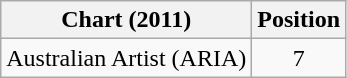<table class="wikitable">
<tr>
<th scope="col">Chart (2011)</th>
<th scope="col">Position</th>
</tr>
<tr>
<td>Australian Artist (ARIA)</td>
<td align="center">7</td>
</tr>
</table>
